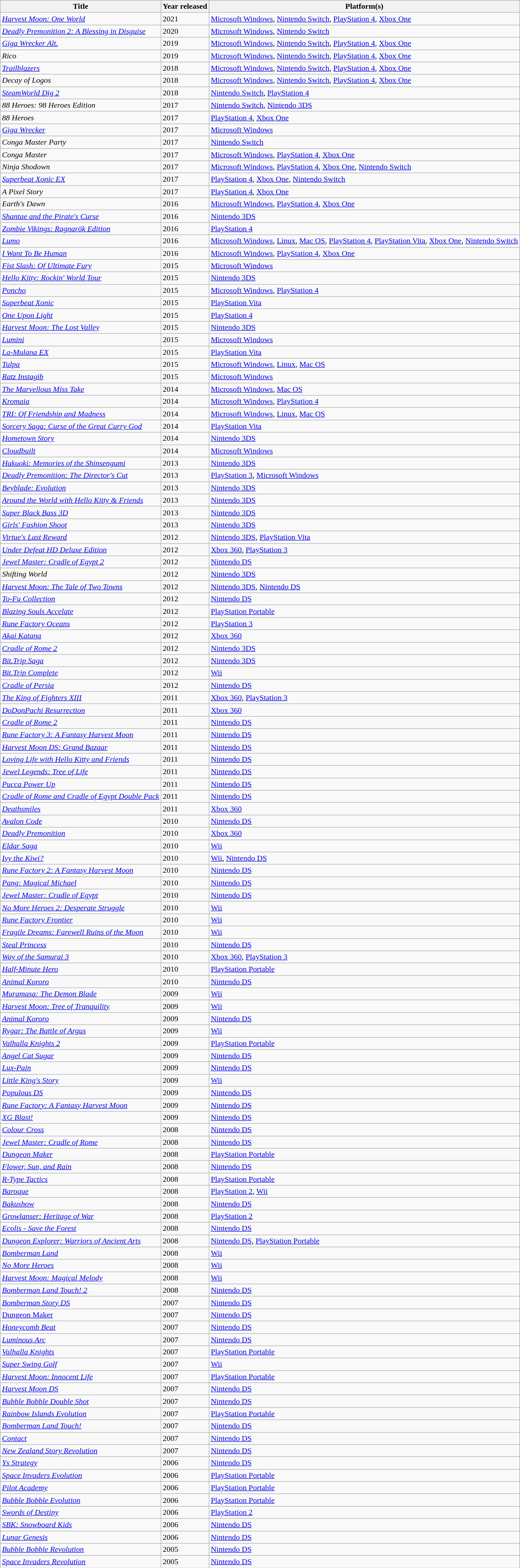<table class="wikitable">
<tr>
<th>Title</th>
<th>Year released</th>
<th>Platform(s)</th>
</tr>
<tr>
<td><em><a href='#'>Harvest Moon: One World</a></em></td>
<td>2021</td>
<td><a href='#'>Microsoft Windows</a>, <a href='#'>Nintendo Switch</a>, <a href='#'>PlayStation 4</a>, <a href='#'>Xbox One</a></td>
</tr>
<tr>
<td><em><a href='#'>Deadly Premonition 2: A Blessing in Disguise</a></em></td>
<td>2020</td>
<td><a href='#'>Microsoft Windows</a>, <a href='#'>Nintendo Switch</a></td>
</tr>
<tr>
<td><em><a href='#'>Giga Wrecker Alt.</a></em></td>
<td>2019</td>
<td><a href='#'>Microsoft Windows</a>, <a href='#'>Nintendo Switch</a>, <a href='#'>PlayStation 4</a>, <a href='#'>Xbox One</a></td>
</tr>
<tr>
<td><em>Rico</em></td>
<td>2019</td>
<td><a href='#'>Microsoft Windows</a>, <a href='#'>Nintendo Switch</a>, <a href='#'>PlayStation 4</a>, <a href='#'>Xbox One</a></td>
</tr>
<tr>
<td><em><a href='#'>Trailblazers</a></em></td>
<td>2018</td>
<td><a href='#'>Microsoft Windows</a>, <a href='#'>Nintendo Switch</a>, <a href='#'>PlayStation 4</a>, <a href='#'>Xbox One</a></td>
</tr>
<tr>
<td><em>Decay of Logos</em></td>
<td>2018</td>
<td><a href='#'>Microsoft Windows</a>, <a href='#'>Nintendo Switch</a>, <a href='#'>PlayStation 4</a>, <a href='#'>Xbox One</a></td>
</tr>
<tr>
<td><em><a href='#'>SteamWorld Dig 2</a></em></td>
<td>2018</td>
<td><a href='#'>Nintendo Switch</a>, <a href='#'>PlayStation 4</a></td>
</tr>
<tr>
<td><em>88 Heroes: 98 Heroes Edition</em></td>
<td>2017</td>
<td><a href='#'>Nintendo Switch</a>, <a href='#'>Nintendo 3DS</a></td>
</tr>
<tr>
<td><em>88 Heroes</em></td>
<td>2017</td>
<td><a href='#'>PlayStation 4</a>, <a href='#'>Xbox One</a></td>
</tr>
<tr>
<td><em><a href='#'>Giga Wrecker</a></em></td>
<td>2017</td>
<td><a href='#'>Microsoft Windows</a></td>
</tr>
<tr>
<td><em>Conga Master Party</em></td>
<td>2017</td>
<td><a href='#'>Nintendo Switch</a></td>
</tr>
<tr>
<td><em>Conga Master</em></td>
<td>2017</td>
<td><a href='#'>Microsoft Windows</a>, <a href='#'>PlayStation 4</a>, <a href='#'>Xbox One</a></td>
</tr>
<tr>
<td><em>Ninja Shodown</em></td>
<td>2017</td>
<td><a href='#'>Microsoft Windows</a>, <a href='#'>PlayStation 4</a>, <a href='#'>Xbox One</a>, <a href='#'>Nintendo Switch</a></td>
</tr>
<tr>
<td><em><a href='#'>Superbeat Xonic EX</a></em></td>
<td>2017</td>
<td><a href='#'>PlayStation 4</a>, <a href='#'>Xbox One</a>, <a href='#'>Nintendo Switch</a></td>
</tr>
<tr>
<td><em>A Pixel Story</em></td>
<td>2017</td>
<td><a href='#'>PlayStation 4</a>, <a href='#'>Xbox One</a></td>
</tr>
<tr>
<td><em>Earth's Dawn</em></td>
<td>2016</td>
<td><a href='#'>Microsoft Windows</a>, <a href='#'>PlayStation 4</a>, <a href='#'>Xbox One</a></td>
</tr>
<tr>
<td><em><a href='#'>Shantae and the Pirate's Curse</a></em></td>
<td>2016</td>
<td><a href='#'>Nintendo 3DS</a></td>
</tr>
<tr>
<td><em><a href='#'>Zombie Vikings: Ragnarök Edition</a></em></td>
<td>2016</td>
<td><a href='#'>PlayStation 4</a></td>
</tr>
<tr>
<td><em><a href='#'>Lumo</a></em></td>
<td>2016</td>
<td><a href='#'>Microsoft Windows</a>, <a href='#'>Linux</a>, <a href='#'>Mac OS</a>, <a href='#'>PlayStation 4</a>, <a href='#'>PlayStation Vita</a>, <a href='#'>Xbox One</a>, <a href='#'>Nintendo Switch</a></td>
</tr>
<tr>
<td><em><a href='#'>I Want To Be Human</a></em></td>
<td>2016</td>
<td><a href='#'>Microsoft Windows</a>, <a href='#'>PlayStation 4</a>, <a href='#'>Xbox One</a></td>
</tr>
<tr>
<td><em><a href='#'>Fist Slash: Of Ultimate Fury</a></em></td>
<td>2015</td>
<td><a href='#'>Microsoft Windows</a></td>
</tr>
<tr>
<td><em><a href='#'>Hello Kitty: Rockin' World Tour</a></em></td>
<td>2015</td>
<td><a href='#'>Nintendo 3DS</a></td>
</tr>
<tr>
<td><em><a href='#'>Poncho</a></em></td>
<td>2015</td>
<td><a href='#'>Microsoft Windows</a>, <a href='#'>PlayStation 4</a></td>
</tr>
<tr>
<td><em><a href='#'>Superbeat Xonic</a></em></td>
<td>2015</td>
<td><a href='#'>PlayStation Vita</a></td>
</tr>
<tr>
<td><em><a href='#'>One Upon Light</a></em></td>
<td>2015</td>
<td><a href='#'>PlayStation 4</a></td>
</tr>
<tr>
<td><em><a href='#'>Harvest Moon: The Lost Valley</a></em></td>
<td>2015</td>
<td><a href='#'>Nintendo 3DS</a></td>
</tr>
<tr>
<td><em><a href='#'>Lumini</a></em></td>
<td>2015</td>
<td><a href='#'>Microsoft Windows</a></td>
</tr>
<tr>
<td><em><a href='#'>La-Mulana EX</a></em></td>
<td>2015</td>
<td><a href='#'>PlayStation Vita</a></td>
</tr>
<tr>
<td><em><a href='#'>Tulpa</a></em></td>
<td>2015</td>
<td><a href='#'>Microsoft Windows</a>, <a href='#'>Linux</a>, <a href='#'>Mac OS</a></td>
</tr>
<tr>
<td><em><a href='#'>Ratz Instagib</a></em></td>
<td>2015</td>
<td><a href='#'>Microsoft Windows</a></td>
</tr>
<tr>
<td><em><a href='#'>The Marvellous Miss Take</a></em></td>
<td>2014</td>
<td><a href='#'>Microsoft Windows</a>, <a href='#'>Mac OS</a></td>
</tr>
<tr>
<td><em><a href='#'>Kromaia</a></em></td>
<td>2014</td>
<td><a href='#'>Microsoft Windows</a>, <a href='#'>PlayStation 4</a></td>
</tr>
<tr>
<td><em><a href='#'>TRI: Of Friendship and Madness</a></em></td>
<td>2014</td>
<td><a href='#'>Microsoft Windows</a>, <a href='#'>Linux</a>, <a href='#'>Mac OS</a></td>
</tr>
<tr>
<td><em><a href='#'>Sorcery Saga: Curse of the Great Curry God</a></em></td>
<td>2014</td>
<td><a href='#'>PlayStation Vita</a></td>
</tr>
<tr>
<td><em><a href='#'>Hometown Story</a></em></td>
<td>2014</td>
<td><a href='#'>Nintendo 3DS</a></td>
</tr>
<tr>
<td><em><a href='#'>Cloudbuilt</a></em></td>
<td>2014</td>
<td><a href='#'>Microsoft Windows</a></td>
</tr>
<tr>
<td><em><a href='#'>Hakuoki: Memories of the Shinsengumi</a></em></td>
<td>2013</td>
<td><a href='#'>Nintendo 3DS</a></td>
</tr>
<tr>
<td><em><a href='#'>Deadly Premonition: The Director's Cut</a></em></td>
<td>2013</td>
<td><a href='#'>PlayStation 3</a>, <a href='#'>Microsoft Windows</a></td>
</tr>
<tr>
<td><em><a href='#'>Beyblade: Evolution</a></em></td>
<td>2013</td>
<td><a href='#'>Nintendo 3DS</a></td>
</tr>
<tr>
<td><em><a href='#'>Around the World with Hello Kitty & Friends</a></em></td>
<td>2013</td>
<td><a href='#'>Nintendo 3DS</a></td>
</tr>
<tr>
<td><em><a href='#'>Super Black Bass 3D</a></em></td>
<td>2013</td>
<td><a href='#'>Nintendo 3DS</a></td>
</tr>
<tr>
<td><em><a href='#'>Girls' Fashion Shoot</a></em></td>
<td>2013</td>
<td><a href='#'>Nintendo 3DS</a></td>
</tr>
<tr>
<td><em><a href='#'>Virtue's Last Reward</a></em></td>
<td>2012</td>
<td><a href='#'>Nintendo 3DS</a>, <a href='#'>PlayStation Vita</a></td>
</tr>
<tr>
<td><em><a href='#'>Under Defeat HD Deluxe Edition</a></em></td>
<td>2012</td>
<td><a href='#'>Xbox 360</a>, <a href='#'>PlayStation 3</a></td>
</tr>
<tr>
<td><em><a href='#'>Jewel Master: Cradle of Egypt 2</a></em></td>
<td>2012</td>
<td><a href='#'>Nintendo DS</a></td>
</tr>
<tr>
<td><em>Shifting World</em></td>
<td>2012</td>
<td><a href='#'>Nintendo 3DS</a></td>
</tr>
<tr>
<td><em><a href='#'>Harvest Moon: The Tale of Two Towns</a></em></td>
<td>2012</td>
<td><a href='#'>Nintendo 3DS</a>, <a href='#'>Nintendo DS</a></td>
</tr>
<tr>
<td><em><a href='#'>To-Fu Collection</a></em></td>
<td>2012</td>
<td><a href='#'>Nintendo DS</a></td>
</tr>
<tr>
<td><em><a href='#'>Blazing Souls Accelate</a></em></td>
<td>2012</td>
<td><a href='#'>PlayStation Portable</a></td>
</tr>
<tr>
<td><em><a href='#'>Rune Factory Oceans</a></em></td>
<td>2012</td>
<td><a href='#'>PlayStation 3</a></td>
</tr>
<tr>
<td><em><a href='#'>Akai Katana</a></em></td>
<td>2012</td>
<td><a href='#'>Xbox 360</a></td>
</tr>
<tr>
<td><em><a href='#'>Cradle of Rome 2</a></em></td>
<td>2012</td>
<td><a href='#'>Nintendo 3DS</a></td>
</tr>
<tr>
<td><em><a href='#'>Bit.Trip Saga</a></em></td>
<td>2012</td>
<td><a href='#'>Nintendo 3DS</a></td>
</tr>
<tr>
<td><em><a href='#'>Bit.Trip Complete</a></em></td>
<td>2012</td>
<td><a href='#'>Wii</a></td>
</tr>
<tr>
<td><em><a href='#'>Cradle of Persia</a></em></td>
<td>2012</td>
<td><a href='#'>Nintendo DS</a></td>
</tr>
<tr>
<td><em><a href='#'>The King of Fighters XIII</a></em></td>
<td>2011</td>
<td><a href='#'>Xbox 360</a>, <a href='#'>PlayStation 3</a></td>
</tr>
<tr>
<td><em><a href='#'>DoDonPachi Resurrection</a></em></td>
<td>2011</td>
<td><a href='#'>Xbox 360</a></td>
</tr>
<tr>
<td><em><a href='#'>Cradle of Rome 2</a></em></td>
<td>2011</td>
<td><a href='#'>Nintendo DS</a></td>
</tr>
<tr>
<td><em><a href='#'>Rune Factory 3: A Fantasy Harvest Moon</a></em></td>
<td>2011</td>
<td><a href='#'>Nintendo DS</a></td>
</tr>
<tr>
<td><em><a href='#'>Harvest Moon DS: Grand Bazaar</a></em></td>
<td>2011</td>
<td><a href='#'>Nintendo DS</a></td>
</tr>
<tr>
<td><em><a href='#'>Loving Life with Hello Kitty and Friends</a></em></td>
<td>2011</td>
<td><a href='#'>Nintendo DS</a></td>
</tr>
<tr>
<td><em><a href='#'>Jewel Legends: Tree of Life</a></em></td>
<td>2011</td>
<td><a href='#'>Nintendo DS</a></td>
</tr>
<tr>
<td><em><a href='#'>Pucca Power Up</a></em></td>
<td>2011</td>
<td><a href='#'>Nintendo DS</a></td>
</tr>
<tr>
<td><em><a href='#'>Cradle of Rome and Cradle of Egypt Double Pack</a></em></td>
<td>2011</td>
<td><a href='#'>Nintendo DS</a></td>
</tr>
<tr>
<td><em><a href='#'>Deathsmiles</a></em></td>
<td>2011</td>
<td><a href='#'>Xbox 360</a></td>
</tr>
<tr>
<td><em><a href='#'>Avalon Code</a></em></td>
<td>2010</td>
<td><a href='#'>Nintendo DS</a></td>
</tr>
<tr>
<td><em><a href='#'>Deadly Premonition</a></em></td>
<td>2010</td>
<td><a href='#'>Xbox 360</a></td>
</tr>
<tr>
<td><em><a href='#'>Eldar Saga</a></em></td>
<td>2010</td>
<td><a href='#'>Wii</a></td>
</tr>
<tr>
<td><em><a href='#'>Ivy the Kiwi?</a></em></td>
<td>2010</td>
<td><a href='#'>Wii</a>, <a href='#'>Nintendo DS</a></td>
</tr>
<tr>
<td><em><a href='#'>Rune Factory 2: A Fantasy Harvest Moon</a></em></td>
<td>2010</td>
<td><a href='#'>Nintendo DS</a></td>
</tr>
<tr>
<td><em><a href='#'>Pang: Magical Michael</a></em></td>
<td>2010</td>
<td><a href='#'>Nintendo DS</a></td>
</tr>
<tr>
<td><em><a href='#'>Jewel Master: Cradle of Egypt</a></em></td>
<td>2010</td>
<td><a href='#'>Nintendo DS</a></td>
</tr>
<tr>
<td><em><a href='#'>No More Heroes 2: Desperate Struggle</a></em></td>
<td>2010</td>
<td><a href='#'>Wii</a></td>
</tr>
<tr>
<td><em><a href='#'>Rune Factory Frontier</a></em></td>
<td>2010</td>
<td><a href='#'>Wii</a></td>
</tr>
<tr>
<td><em><a href='#'>Fragile Dreams: Farewell Ruins of the Moon</a></em></td>
<td>2010</td>
<td><a href='#'>Wii</a></td>
</tr>
<tr>
<td><em><a href='#'>Steal Princess</a></em></td>
<td>2010</td>
<td><a href='#'>Nintendo DS</a></td>
</tr>
<tr>
<td><em><a href='#'>Way of the Samurai 3</a></em></td>
<td>2010</td>
<td><a href='#'>Xbox 360</a>, <a href='#'>PlayStation 3</a></td>
</tr>
<tr>
<td><em><a href='#'>Half-Minute Hero</a></em></td>
<td>2010</td>
<td><a href='#'>PlayStation Portable</a></td>
</tr>
<tr>
<td><em><a href='#'>Animal Kororo</a></em></td>
<td>2010</td>
<td><a href='#'>Nintendo DS</a></td>
</tr>
<tr>
<td><em><a href='#'>Muramasa: The Demon Blade</a></em></td>
<td>2009</td>
<td><a href='#'>Wii</a></td>
</tr>
<tr>
<td><em><a href='#'>Harvest Moon: Tree of Tranquility</a></em></td>
<td>2009</td>
<td><a href='#'>Wii</a></td>
</tr>
<tr>
<td><em><a href='#'>Animal Kororo</a></em></td>
<td>2009</td>
<td><a href='#'>Nintendo DS</a></td>
</tr>
<tr>
<td><em><a href='#'>Rygar: The Battle of Argus</a></em></td>
<td>2009</td>
<td><a href='#'>Wii</a></td>
</tr>
<tr>
<td><em><a href='#'>Valhalla Knights 2</a></em></td>
<td>2009</td>
<td><a href='#'>PlayStation Portable</a></td>
</tr>
<tr>
<td><em><a href='#'>Angel Cat Sugar</a></em></td>
<td>2009</td>
<td><a href='#'>Nintendo DS</a></td>
</tr>
<tr>
<td><em><a href='#'>Lux-Pain</a></em></td>
<td>2009</td>
<td><a href='#'>Nintendo DS</a></td>
</tr>
<tr>
<td><em><a href='#'>Little King's Story</a></em></td>
<td>2009</td>
<td><a href='#'>Wii</a></td>
</tr>
<tr>
<td><em><a href='#'>Populous DS</a></em></td>
<td>2009</td>
<td><a href='#'>Nintendo DS</a></td>
</tr>
<tr>
<td><em><a href='#'>Rune Factory: A Fantasy Harvest Moon</a></em></td>
<td>2009</td>
<td><a href='#'>Nintendo DS</a></td>
</tr>
<tr>
<td><em><a href='#'>XG Blast!</a></em></td>
<td>2009</td>
<td><a href='#'>Nintendo DS</a></td>
</tr>
<tr>
<td><em><a href='#'>Colour Cross</a></em></td>
<td>2008</td>
<td><a href='#'>Nintendo DS</a></td>
</tr>
<tr>
<td><em><a href='#'>Jewel Master: Cradle of Rome</a></em></td>
<td>2008</td>
<td><a href='#'>Nintendo DS</a></td>
</tr>
<tr>
<td><em><a href='#'>Dungeon Maker</a></em></td>
<td>2008</td>
<td><a href='#'>PlayStation Portable</a></td>
</tr>
<tr>
<td><em><a href='#'>Flower, Sun, and Rain</a></em></td>
<td>2008</td>
<td><a href='#'>Nintendo DS</a></td>
</tr>
<tr>
<td><em><a href='#'>R-Type Tactics</a></em></td>
<td>2008</td>
<td><a href='#'>PlayStation Portable</a></td>
</tr>
<tr>
<td><em><a href='#'>Baroque</a></em></td>
<td>2008</td>
<td><a href='#'>PlayStation 2</a>, <a href='#'>Wii</a></td>
</tr>
<tr>
<td><em><a href='#'>Bakushow</a></em></td>
<td>2008</td>
<td><a href='#'>Nintendo DS</a></td>
</tr>
<tr>
<td><em><a href='#'>Growlanser: Heritage of War</a></em></td>
<td>2008</td>
<td><a href='#'>PlayStation 2</a></td>
</tr>
<tr>
<td><em><a href='#'>Ecolis - Save the Forest</a></em></td>
<td>2008</td>
<td><a href='#'>Nintendo DS</a></td>
</tr>
<tr>
<td><em><a href='#'>Dungeon Explorer: Warriors of Ancient Arts</a></em></td>
<td>2008</td>
<td><a href='#'>Nintendo DS</a>, <a href='#'>PlayStation Portable</a></td>
</tr>
<tr>
<td><em><a href='#'>Bomberman Land</a></em></td>
<td>2008</td>
<td><a href='#'>Wii</a></td>
</tr>
<tr>
<td><em><a href='#'>No More Heroes</a></em></td>
<td>2008</td>
<td><a href='#'>Wii</a></td>
</tr>
<tr>
<td><em><a href='#'>Harvest Moon: Magical Melody</a></em></td>
<td>2008</td>
<td><a href='#'>Wii</a></td>
</tr>
<tr>
<td><em><a href='#'>Bomberman Land Touch! 2</a></em></td>
<td>2008</td>
<td><a href='#'>Nintendo DS</a></td>
</tr>
<tr>
<td><em><a href='#'>Bomberman Story DS</a></em></td>
<td>2007</td>
<td><a href='#'>Nintendo DS</a></td>
</tr>
<tr>
<td><a href='#'>Dungeon Maker</a></td>
<td>2007</td>
<td><a href='#'>Nintendo DS</a></td>
</tr>
<tr>
<td><em><a href='#'>Honeycomb Beat</a></em></td>
<td>2007</td>
<td><a href='#'>Nintendo DS</a></td>
</tr>
<tr>
<td><em><a href='#'>Luminous Arc</a></em></td>
<td>2007</td>
<td><a href='#'>Nintendo DS</a></td>
</tr>
<tr>
<td><em><a href='#'>Valhalla Knights</a></em></td>
<td>2007</td>
<td><a href='#'>PlayStation Portable</a></td>
</tr>
<tr>
<td><em><a href='#'>Super Swing Golf</a></em></td>
<td>2007</td>
<td><a href='#'>Wii</a></td>
</tr>
<tr>
<td><em><a href='#'>Harvest Moon: Innocent Life</a></em></td>
<td>2007</td>
<td><a href='#'>PlayStation Portable</a></td>
</tr>
<tr>
<td><em><a href='#'>Harvest Moon DS</a></em></td>
<td>2007</td>
<td><a href='#'>Nintendo DS</a></td>
</tr>
<tr>
<td><em><a href='#'>Bubble Bobble Double Shot</a></em></td>
<td>2007</td>
<td><a href='#'>Nintendo DS</a></td>
</tr>
<tr>
<td><em><a href='#'>Rainbow Islands Evolution</a></em></td>
<td>2007</td>
<td><a href='#'>PlayStation Portable</a></td>
</tr>
<tr>
<td><em><a href='#'>Bomberman Land Touch!</a></em></td>
<td>2007</td>
<td><a href='#'>Nintendo DS</a></td>
</tr>
<tr>
<td><em><a href='#'>Contact</a></em></td>
<td>2007</td>
<td><a href='#'>Nintendo DS</a></td>
</tr>
<tr>
<td><em><a href='#'>New Zealand Story Revolution</a></em></td>
<td>2007</td>
<td><a href='#'>Nintendo DS</a></td>
</tr>
<tr>
<td><em><a href='#'>Ys Strategy</a></em></td>
<td>2006</td>
<td><a href='#'>Nintendo DS</a></td>
</tr>
<tr>
<td><em><a href='#'>Space Invaders Evolution</a></em></td>
<td>2006</td>
<td><a href='#'>PlayStation Portable</a></td>
</tr>
<tr>
<td><em><a href='#'>Pilot Academy</a></em></td>
<td>2006</td>
<td><a href='#'>PlayStation Portable</a></td>
</tr>
<tr>
<td><em><a href='#'>Bubble Bobble Evolution</a></em></td>
<td>2006</td>
<td><a href='#'>PlayStation Portable</a></td>
</tr>
<tr>
<td><em><a href='#'>Swords of Destiny</a></em></td>
<td>2006</td>
<td><a href='#'>PlayStation 2</a></td>
</tr>
<tr>
<td><em><a href='#'>SBK: Snowboard Kids</a></em></td>
<td>2006</td>
<td><a href='#'>Nintendo DS</a></td>
</tr>
<tr>
<td><em><a href='#'>Lunar Genesis</a></em></td>
<td>2006</td>
<td><a href='#'>Nintendo DS</a></td>
</tr>
<tr>
<td><em><a href='#'>Bubble Bobble Revolution</a></em></td>
<td>2005</td>
<td><a href='#'>Nintendo DS</a></td>
</tr>
<tr>
<td><em><a href='#'>Space Invaders Revolution</a></em></td>
<td>2005</td>
<td><a href='#'>Nintendo DS</a></td>
</tr>
</table>
